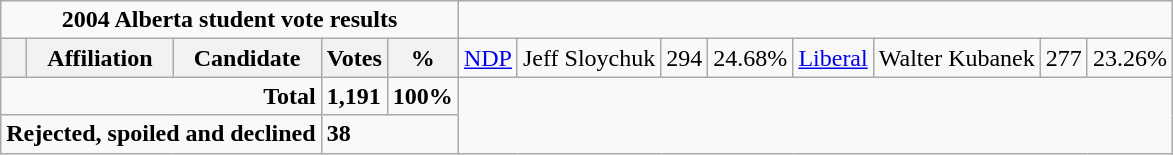<table class="wikitable">
<tr>
<td colspan=5 align="center"><strong>2004 Alberta student vote results</strong></td>
</tr>
<tr>
<th style="width: 10px;"></th>
<th>Affiliation</th>
<th>Candidate</th>
<th>Votes</th>
<th>%<br>
</th>
<td><a href='#'>NDP</a></td>
<td>Jeff Sloychuk</td>
<td>294</td>
<td>24.68%<br></td>
<td><a href='#'>Liberal</a></td>
<td>Walter Kubanek</td>
<td>277</td>
<td>23.26%<br>
</td>
</tr>
<tr>
<td colspan=3 align="right"><strong>Total</strong></td>
<td><strong>1,191</strong></td>
<td><strong>100%</strong></td>
</tr>
<tr>
<td colspan=3 align="right"><strong>Rejected, spoiled and declined</strong></td>
<td colspan=2><strong>38</strong></td>
</tr>
</table>
